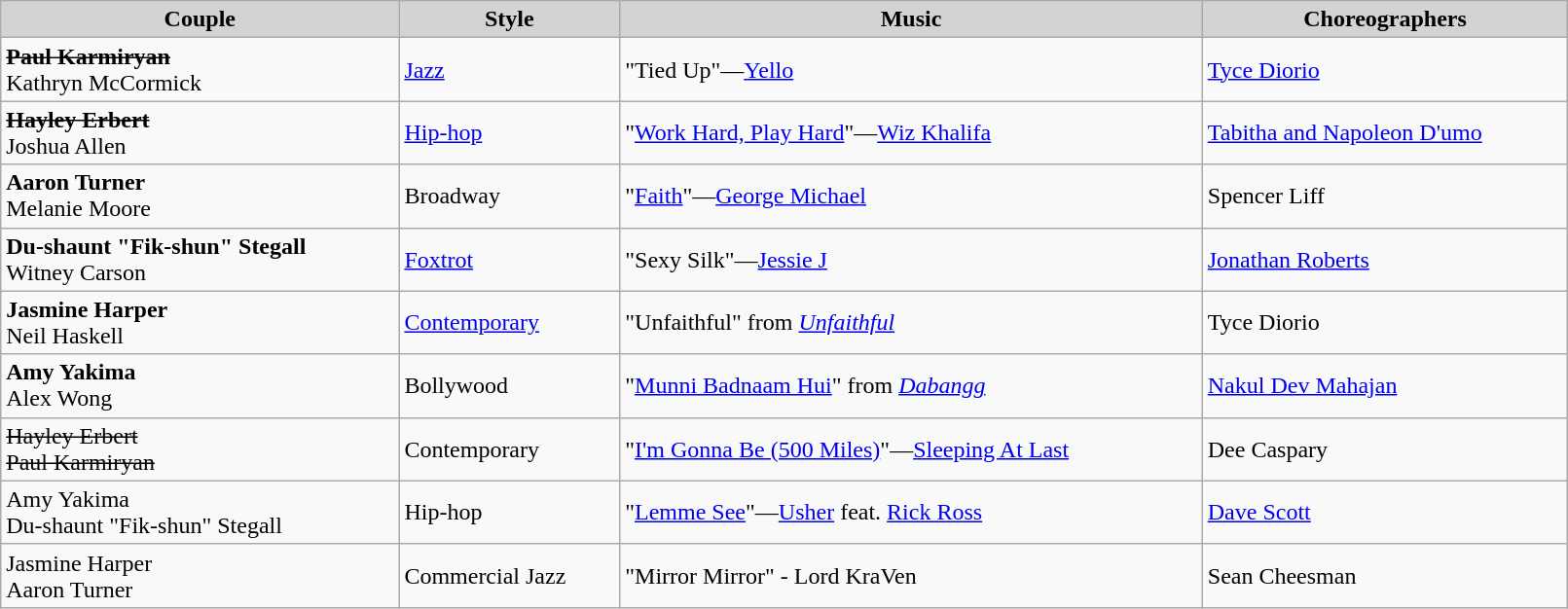<table class="wikitable" style="width:85%;">
<tr style="background:lightgrey; text-align:center;">
<td><strong>Couple</strong></td>
<td><strong>Style</strong></td>
<td><strong>Music</strong></td>
<td><strong>Choreographers</strong></td>
</tr>
<tr>
<td><strong><s>Paul Karmiryan</s></strong><br>Kathryn McCormick</td>
<td><a href='#'>Jazz</a></td>
<td>"Tied Up"—<a href='#'>Yello</a></td>
<td><a href='#'>Tyce Diorio</a></td>
</tr>
<tr>
<td><strong><s>Hayley Erbert</s></strong><br>Joshua Allen</td>
<td><a href='#'>Hip-hop</a></td>
<td>"<a href='#'>Work Hard, Play Hard</a>"—<a href='#'>Wiz Khalifa</a></td>
<td><a href='#'>Tabitha and Napoleon D'umo</a></td>
</tr>
<tr>
<td><strong>Aaron Turner</strong><br>Melanie Moore</td>
<td>Broadway</td>
<td>"<a href='#'>Faith</a>"—<a href='#'>George Michael</a></td>
<td>Spencer Liff</td>
</tr>
<tr>
<td><strong>Du-shaunt "Fik-shun" Stegall</strong><br>Witney Carson</td>
<td><a href='#'>Foxtrot</a></td>
<td>"Sexy Silk"—<a href='#'>Jessie J</a></td>
<td><a href='#'>Jonathan Roberts</a></td>
</tr>
<tr>
<td><strong>Jasmine Harper</strong><br>Neil Haskell</td>
<td><a href='#'>Contemporary</a></td>
<td>"Unfaithful" from <em><a href='#'>Unfaithful</a></em></td>
<td>Tyce Diorio</td>
</tr>
<tr>
<td><strong>Amy Yakima</strong><br>Alex Wong</td>
<td>Bollywood</td>
<td>"<a href='#'>Munni Badnaam Hui</a>" from <em><a href='#'>Dabangg</a></em></td>
<td><a href='#'>Nakul Dev Mahajan</a></td>
</tr>
<tr>
<td><s>Hayley Erbert<br>Paul Karmiryan</s></td>
<td>Contemporary</td>
<td>"<a href='#'>I'm Gonna Be (500 Miles)</a>"—<a href='#'>Sleeping At Last</a></td>
<td>Dee Caspary</td>
</tr>
<tr>
<td>Amy Yakima<br>Du-shaunt "Fik-shun" Stegall</td>
<td>Hip-hop</td>
<td>"<a href='#'>Lemme See</a>"—<a href='#'>Usher</a> feat. <a href='#'>Rick Ross</a></td>
<td><a href='#'>Dave Scott</a></td>
</tr>
<tr>
<td>Jasmine Harper<br>Aaron Turner</td>
<td>Commercial Jazz</td>
<td>"Mirror Mirror" - Lord KraVen</td>
<td>Sean Cheesman</td>
</tr>
</table>
